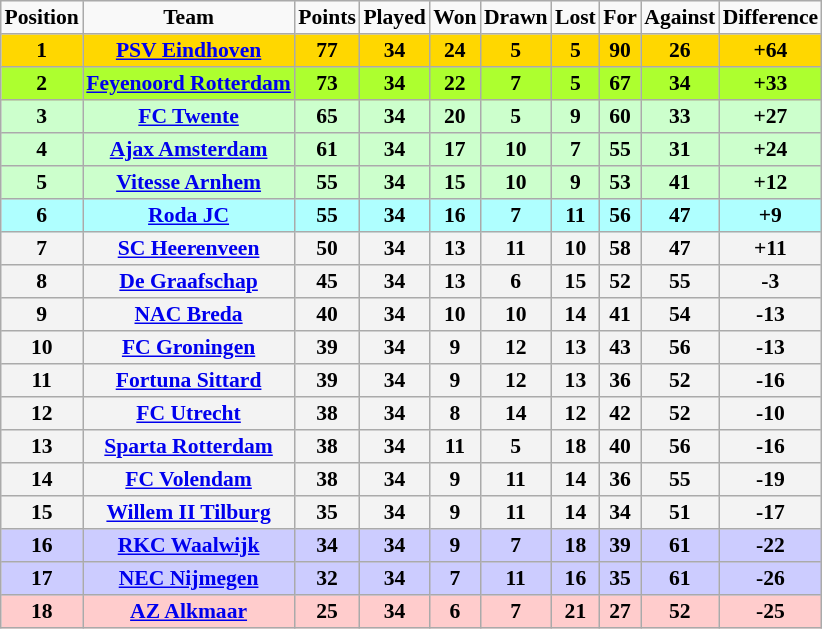<table border="2" cellpadding="2" cellspacing="0" style="margin: 0; background: #f9f9f9; border: 1px #aaa solid; border-collapse: collapse; font-size: 90%;">
<tr>
<th>Position</th>
<th>Team</th>
<th>Points</th>
<th>Played</th>
<th>Won</th>
<th>Drawn</th>
<th>Lost</th>
<th>For</th>
<th>Against</th>
<th>Difference</th>
</tr>
<tr>
<th bgcolor="gold">1</th>
<th bgcolor="gold"><a href='#'>PSV Eindhoven</a></th>
<th bgcolor="gold">77</th>
<th bgcolor="gold">34</th>
<th bgcolor="gold">24</th>
<th bgcolor="gold">5</th>
<th bgcolor="gold">5</th>
<th bgcolor="gold">90</th>
<th bgcolor="gold">26</th>
<th bgcolor="gold">+64</th>
</tr>
<tr>
<th bgcolor="ADFF2F">2</th>
<th bgcolor="ADFF2F"><a href='#'>Feyenoord Rotterdam</a></th>
<th bgcolor="ADFF2F">73</th>
<th bgcolor="ADFF2F">34</th>
<th bgcolor="ADFF2F">22</th>
<th bgcolor="ADFF2F">7</th>
<th bgcolor="ADFF2F">5</th>
<th bgcolor="ADFF2F">67</th>
<th bgcolor="ADFF2F">34</th>
<th bgcolor="ADFF2F">+33</th>
</tr>
<tr>
<th bgcolor="CCFFCC">3</th>
<th bgcolor="CCFFCC"><a href='#'>FC Twente</a></th>
<th bgcolor="CCFFCC">65</th>
<th bgcolor="CCFFCC">34</th>
<th bgcolor="CCFFCC">20</th>
<th bgcolor="CCFFCC">5</th>
<th bgcolor="CCFFCC">9</th>
<th bgcolor="CCFFCC">60</th>
<th bgcolor="CCFFCC">33</th>
<th bgcolor="CCFFCC">+27</th>
</tr>
<tr>
<th bgcolor="CCFFCC">4</th>
<th bgcolor="CCFFCC"><a href='#'>Ajax Amsterdam</a></th>
<th bgcolor="CCFFCC">61</th>
<th bgcolor="CCFFCC">34</th>
<th bgcolor="CCFFCC">17</th>
<th bgcolor="CCFFCC">10</th>
<th bgcolor="CCFFCC">7</th>
<th bgcolor="CCFFCC">55</th>
<th bgcolor="CCFFCC">31</th>
<th bgcolor="CCFFCC">+24</th>
</tr>
<tr>
<th bgcolor="CCFFCC">5</th>
<th bgcolor="CCFFCC"><a href='#'>Vitesse Arnhem</a></th>
<th bgcolor="CCFFCC">55</th>
<th bgcolor="CCFFCC">34</th>
<th bgcolor="CCFFCC">15</th>
<th bgcolor="CCFFCC">10</th>
<th bgcolor="CCFFCC">9</th>
<th bgcolor="CCFFCC">53</th>
<th bgcolor="CCFFCC">41</th>
<th bgcolor="CCFFCC">+12</th>
</tr>
<tr>
<th bgcolor="AFFFFF">6</th>
<th bgcolor="AFFFFF"><a href='#'>Roda JC</a></th>
<th bgcolor="AFFFFF">55</th>
<th bgcolor="AFFFFF">34</th>
<th bgcolor="AFFFFF">16</th>
<th bgcolor="AFFFFF">7</th>
<th bgcolor="AFFFFF">11</th>
<th bgcolor="AFFFFF">56</th>
<th bgcolor="AFFFFF">47</th>
<th bgcolor="AFFFFF">+9</th>
</tr>
<tr>
<th bgcolor="F3F3F3">7</th>
<th bgcolor="F3F3F3"><a href='#'>SC Heerenveen</a></th>
<th bgcolor="F3F3F3">50</th>
<th bgcolor="F3F3F3">34</th>
<th bgcolor="F3F3F3">13</th>
<th bgcolor="F3F3F3">11</th>
<th bgcolor="F3F3F3">10</th>
<th bgcolor="F3F3F3">58</th>
<th bgcolor="F3F3F3">47</th>
<th bgcolor="F3F3F3">+11</th>
</tr>
<tr>
<th bgcolor="F3F3F3">8</th>
<th bgcolor="F3F3F3"><a href='#'>De Graafschap</a></th>
<th bgcolor="F3F3F3">45</th>
<th bgcolor="F3F3F3">34</th>
<th bgcolor="F3F3F3">13</th>
<th bgcolor="F3F3F3">6</th>
<th bgcolor="F3F3F3">15</th>
<th bgcolor="F3F3F3">52</th>
<th bgcolor="F3F3F3">55</th>
<th bgcolor="F3F3F3">-3</th>
</tr>
<tr>
<th bgcolor="F3F3F3">9</th>
<th bgcolor="F3F3F3"><a href='#'>NAC Breda</a></th>
<th bgcolor="F3F3F3">40</th>
<th bgcolor="F3F3F3">34</th>
<th bgcolor="F3F3F3">10</th>
<th bgcolor="F3F3F3">10</th>
<th bgcolor="F3F3F3">14</th>
<th bgcolor="F3F3F3">41</th>
<th bgcolor="F3F3F3">54</th>
<th bgcolor="F3F3F3">-13</th>
</tr>
<tr>
<th bgcolor="F3F3F3">10</th>
<th bgcolor="F3F3F3"><a href='#'>FC Groningen</a></th>
<th bgcolor="F3F3F3">39</th>
<th bgcolor="F3F3F3">34</th>
<th bgcolor="F3F3F3">9</th>
<th bgcolor="F3F3F3">12</th>
<th bgcolor="F3F3F3">13</th>
<th bgcolor="F3F3F3">43</th>
<th bgcolor="F3F3F3">56</th>
<th bgcolor="F3F3F3">-13</th>
</tr>
<tr>
<th bgcolor="F3F3F3">11</th>
<th bgcolor="F3F3F3"><a href='#'>Fortuna Sittard</a></th>
<th bgcolor="F3F3F3">39</th>
<th bgcolor="F3F3F3">34</th>
<th bgcolor="F3F3F3">9</th>
<th bgcolor="F3F3F3">12</th>
<th bgcolor="F3F3F3">13</th>
<th bgcolor="F3F3F3">36</th>
<th bgcolor="F3F3F3">52</th>
<th bgcolor="F3F3F3">-16</th>
</tr>
<tr>
<th bgcolor="F3F3F3">12</th>
<th bgcolor="F3F3F3"><a href='#'>FC Utrecht</a></th>
<th bgcolor="F3F3F3">38</th>
<th bgcolor="F3F3F3">34</th>
<th bgcolor="F3F3F3">8</th>
<th bgcolor="F3F3F3">14</th>
<th bgcolor="F3F3F3">12</th>
<th bgcolor="F3F3F3">42</th>
<th bgcolor="F3F3F3">52</th>
<th bgcolor="F3F3F3">-10</th>
</tr>
<tr>
<th bgcolor="F3F3F3">13</th>
<th bgcolor="F3F3F3"><a href='#'>Sparta Rotterdam</a></th>
<th bgcolor="F3F3F3">38</th>
<th bgcolor="F3F3F3">34</th>
<th bgcolor="F3F3F3">11</th>
<th bgcolor="F3F3F3">5</th>
<th bgcolor="F3F3F3">18</th>
<th bgcolor="F3F3F3">40</th>
<th bgcolor="F3F3F3">56</th>
<th bgcolor="F3F3F3">-16</th>
</tr>
<tr>
<th bgcolor="F3F3F3">14</th>
<th bgcolor="F3F3F3"><a href='#'>FC Volendam</a></th>
<th bgcolor="F3F3F3">38</th>
<th bgcolor="F3F3F3">34</th>
<th bgcolor="F3F3F3">9</th>
<th bgcolor="F3F3F3">11</th>
<th bgcolor="F3F3F3">14</th>
<th bgcolor="F3F3F3">36</th>
<th bgcolor="F3F3F3">55</th>
<th bgcolor="F3F3F3">-19</th>
</tr>
<tr>
<th bgcolor="F3F3F3">15</th>
<th bgcolor="F3F3F3"><a href='#'>Willem II Tilburg</a></th>
<th bgcolor="F3F3F3">35</th>
<th bgcolor="F3F3F3">34</th>
<th bgcolor="F3F3F3">9</th>
<th bgcolor="F3F3F3">11</th>
<th bgcolor="F3F3F3">14</th>
<th bgcolor="F3F3F3">34</th>
<th bgcolor="F3F3F3">51</th>
<th bgcolor="F3F3F3">-17</th>
</tr>
<tr>
<th bgcolor="ccccff">16</th>
<th bgcolor="ccccff"><a href='#'>RKC Waalwijk</a></th>
<th bgcolor="ccccff">34</th>
<th bgcolor="ccccff">34</th>
<th bgcolor="ccccff">9</th>
<th bgcolor="ccccff">7</th>
<th bgcolor="ccccff">18</th>
<th bgcolor="ccccff">39</th>
<th bgcolor="ccccff">61</th>
<th bgcolor="ccccff">-22</th>
</tr>
<tr>
<th bgcolor="ccccff">17</th>
<th bgcolor="ccccff"><a href='#'>NEC Nijmegen</a></th>
<th bgcolor="ccccff">32</th>
<th bgcolor="ccccff">34</th>
<th bgcolor="ccccff">7</th>
<th bgcolor="ccccff">11</th>
<th bgcolor="ccccff">16</th>
<th bgcolor="ccccff">35</th>
<th bgcolor="ccccff">61</th>
<th bgcolor="ccccff">-26</th>
</tr>
<tr>
<th bgcolor="FFCCCC">18</th>
<th bgcolor="FFCCCC"><a href='#'>AZ Alkmaar</a></th>
<th bgcolor="FFCCCC">25</th>
<th bgcolor="FFCCCC">34</th>
<th bgcolor="FFCCCC">6</th>
<th bgcolor="FFCCCC">7</th>
<th bgcolor="FFCCCC">21</th>
<th bgcolor="FFCCCC">27</th>
<th bgcolor="FFCCCC">52</th>
<th bgcolor="FFCCCC">-25</th>
</tr>
</table>
